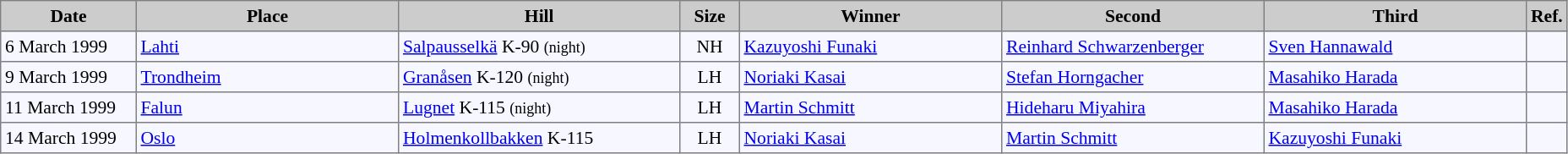<table cellpadding="3" cellspacing="0" border="1" style="background:#f7f8ff; font-size:90%; border:gray solid 1px; border-collapse:collapse;">
<tr style="background:#ccc; text-align:center;">
<th width="100">Date</th>
<th width="200">Place</th>
<th width="215">Hill</th>
<th width="40">Size</th>
<th width="200">Winner</th>
<th width="200">Second</th>
<th width="200">Third</th>
<th width="10">Ref.</th>
</tr>
<tr>
<td>6 March 1999</td>
<td> <a href='#'>Lahti</a></td>
<td><a href='#'>Salpausselkä</a> K-90 <small>(night)</small></td>
<td align=center>NH</td>
<td> <a href='#'>Kazuyoshi Funaki</a></td>
<td> <a href='#'>Reinhard Schwarzenberger</a></td>
<td> <a href='#'>Sven Hannawald</a></td>
<td></td>
</tr>
<tr>
<td>9 March 1999</td>
<td> <a href='#'>Trondheim</a></td>
<td><a href='#'>Granåsen</a> K-120 <small>(night)</small></td>
<td align=center>LH</td>
<td> <a href='#'>Noriaki Kasai</a></td>
<td> <a href='#'>Stefan Horngacher</a></td>
<td> <a href='#'>Masahiko Harada</a></td>
<td></td>
</tr>
<tr>
<td>11 March 1999</td>
<td> <a href='#'>Falun</a></td>
<td><a href='#'>Lugnet</a> K-115 <small>(night)</small></td>
<td align=center>LH</td>
<td> <a href='#'>Martin Schmitt</a></td>
<td> <a href='#'>Hideharu Miyahira</a></td>
<td> <a href='#'>Masahiko Harada</a></td>
<td></td>
</tr>
<tr>
<td>14 March 1999</td>
<td> <a href='#'>Oslo</a></td>
<td><a href='#'>Holmenkollbakken</a> K-115</td>
<td align=center>LH</td>
<td> <a href='#'>Noriaki Kasai</a></td>
<td> <a href='#'>Martin Schmitt</a></td>
<td> <a href='#'>Kazuyoshi Funaki</a></td>
<td></td>
</tr>
</table>
